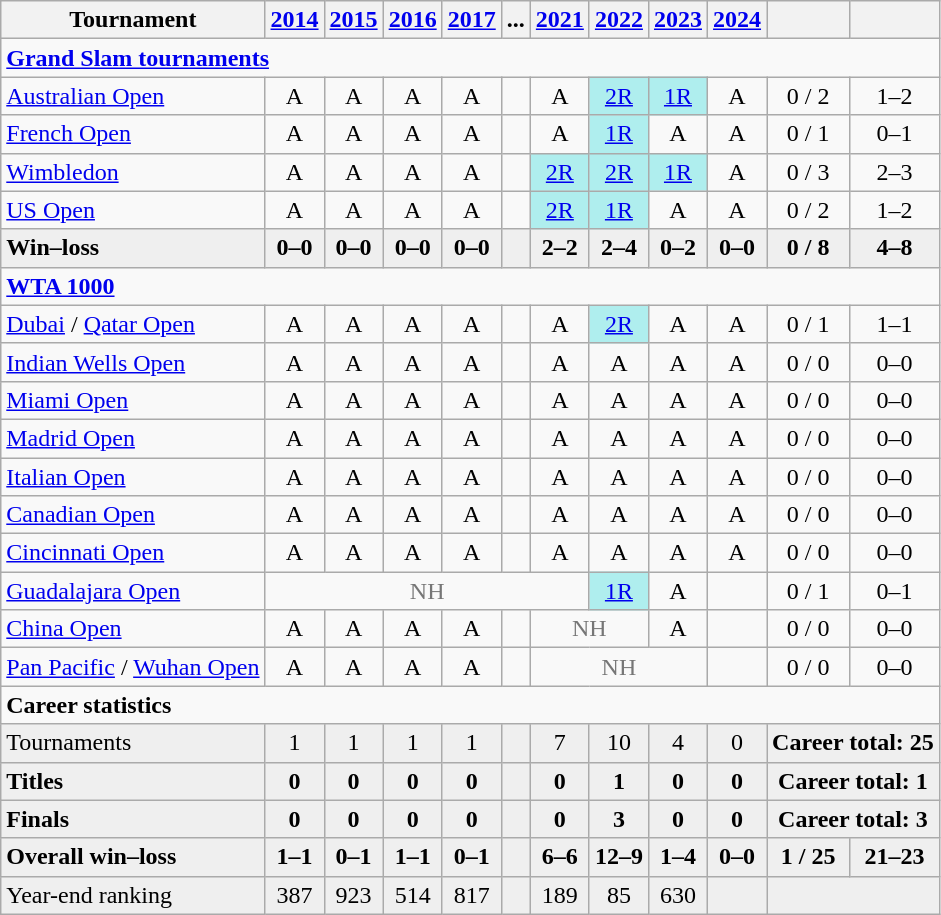<table class="wikitable nowrap" style=text-align:center>
<tr>
<th>Tournament</th>
<th><a href='#'>2014</a></th>
<th><a href='#'>2015</a></th>
<th><a href='#'>2016</a></th>
<th><a href='#'>2017</a></th>
<th>...</th>
<th><a href='#'>2021</a></th>
<th><a href='#'>2022</a></th>
<th><a href='#'>2023</a></th>
<th><a href='#'>2024</a></th>
<th></th>
<th></th>
</tr>
<tr>
<td colspan="13" style="text-align:left"><strong><a href='#'>Grand Slam tournaments</a></strong></td>
</tr>
<tr>
<td style=text-align:left><a href='#'>Australian Open</a></td>
<td>A</td>
<td>A</td>
<td>A</td>
<td>A</td>
<td></td>
<td>A</td>
<td style=background:#afeeee><a href='#'>2R</a></td>
<td style=background:#afeeee><a href='#'>1R</a></td>
<td>A</td>
<td>0 / 2</td>
<td>1–2</td>
</tr>
<tr>
<td style=text-align:left><a href='#'>French Open</a></td>
<td>A</td>
<td>A</td>
<td>A</td>
<td>A</td>
<td></td>
<td>A</td>
<td style=background:#afeeee><a href='#'>1R</a></td>
<td>A</td>
<td>A</td>
<td>0 / 1</td>
<td>0–1</td>
</tr>
<tr>
<td style=text-align:left><a href='#'>Wimbledon</a></td>
<td>A</td>
<td>A</td>
<td>A</td>
<td>A</td>
<td></td>
<td style=background:#afeeee><a href='#'>2R</a></td>
<td style=background:#afeeee><a href='#'>2R</a></td>
<td style=background:#afeeee><a href='#'>1R</a></td>
<td>A</td>
<td>0 / 3</td>
<td>2–3</td>
</tr>
<tr>
<td style=text-align:left><a href='#'>US Open</a></td>
<td>A</td>
<td>A</td>
<td>A</td>
<td>A</td>
<td></td>
<td style=background:#afeeee><a href='#'>2R</a></td>
<td style=background:#afeeee><a href='#'>1R</a></td>
<td>A</td>
<td>A</td>
<td>0 / 2</td>
<td>1–2</td>
</tr>
<tr style=font-weight:bold;background:#efefef>
<td style=text-align:left>Win–loss</td>
<td>0–0</td>
<td>0–0</td>
<td>0–0</td>
<td>0–0</td>
<td></td>
<td>2–2</td>
<td>2–4</td>
<td>0–2</td>
<td>0–0</td>
<td>0 / 8</td>
<td>4–8</td>
</tr>
<tr>
<td colspan="13" style="text-align:left"><strong><a href='#'>WTA 1000</a></strong></td>
</tr>
<tr>
<td style=text-align:left><a href='#'>Dubai</a> / <a href='#'>Qatar Open</a></td>
<td>A</td>
<td>A</td>
<td>A</td>
<td>A</td>
<td></td>
<td>A</td>
<td style=background:#afeeee><a href='#'>2R</a></td>
<td>A</td>
<td>A</td>
<td>0 / 1</td>
<td>1–1</td>
</tr>
<tr>
<td style=text-align:left><a href='#'>Indian Wells Open</a></td>
<td>A</td>
<td>A</td>
<td>A</td>
<td>A</td>
<td></td>
<td>A</td>
<td>A</td>
<td>A</td>
<td>A</td>
<td>0 / 0</td>
<td>0–0</td>
</tr>
<tr>
<td style=text-align:left><a href='#'>Miami Open</a></td>
<td>A</td>
<td>A</td>
<td>A</td>
<td>A</td>
<td></td>
<td>A</td>
<td>A</td>
<td>A</td>
<td>A</td>
<td>0 / 0</td>
<td>0–0</td>
</tr>
<tr>
<td style=text-align:left><a href='#'>Madrid Open</a></td>
<td>A</td>
<td>A</td>
<td>A</td>
<td>A</td>
<td></td>
<td>A</td>
<td>A</td>
<td>A</td>
<td>A</td>
<td>0 / 0</td>
<td>0–0</td>
</tr>
<tr>
<td style=text-align:left><a href='#'>Italian Open</a></td>
<td>A</td>
<td>A</td>
<td>A</td>
<td>A</td>
<td></td>
<td>A</td>
<td>A</td>
<td>A</td>
<td>A</td>
<td>0 / 0</td>
<td>0–0</td>
</tr>
<tr>
<td style=text-align:left><a href='#'>Canadian Open</a></td>
<td>A</td>
<td>A</td>
<td>A</td>
<td>A</td>
<td></td>
<td>A</td>
<td>A</td>
<td>A</td>
<td>A</td>
<td>0 / 0</td>
<td>0–0</td>
</tr>
<tr>
<td style=text-align:left><a href='#'>Cincinnati Open</a></td>
<td>A</td>
<td>A</td>
<td>A</td>
<td>A</td>
<td></td>
<td>A</td>
<td>A</td>
<td>A</td>
<td>A</td>
<td>0 / 0</td>
<td>0–0</td>
</tr>
<tr>
<td style="text-align:left"><a href='#'>Guadalajara Open</a></td>
<td colspan="6" style="color:#767676">NH</td>
<td style="background:#afeeee"><a href='#'>1R</a></td>
<td>A</td>
<td></td>
<td>0 / 1</td>
<td>0–1</td>
</tr>
<tr>
<td style=text-align:left><a href='#'>China Open</a></td>
<td>A</td>
<td>A</td>
<td>A</td>
<td>A</td>
<td></td>
<td colspan=2 style=color:#767676>NH</td>
<td>A</td>
<td></td>
<td>0 / 0</td>
<td>0–0</td>
</tr>
<tr>
<td style="text-align:left"><a href='#'>Pan Pacific</a> / <a href='#'>Wuhan Open</a></td>
<td>A</td>
<td>A</td>
<td>A</td>
<td>A</td>
<td></td>
<td colspan="3" style="color:#767676">NH</td>
<td></td>
<td>0 / 0</td>
<td>0–0</td>
</tr>
<tr>
<td colspan="13" style="text-align:left"><strong>Career statistics</strong></td>
</tr>
<tr style=background:#efefef>
<td style=text-align:left>Tournaments</td>
<td>1</td>
<td>1</td>
<td>1</td>
<td>1</td>
<td></td>
<td>7</td>
<td>10</td>
<td>4</td>
<td>0</td>
<td colspan="3"><strong>Career total: 25</strong></td>
</tr>
<tr style=font-weight:bold;background:#efefef>
<td style=text-align:left>Titles</td>
<td>0</td>
<td>0</td>
<td>0</td>
<td>0</td>
<td></td>
<td>0</td>
<td>1</td>
<td>0</td>
<td>0</td>
<td colspan="3">Career total: 1</td>
</tr>
<tr style=font-weight:bold;background:#efefef>
<td style=text-align:left>Finals</td>
<td>0</td>
<td>0</td>
<td>0</td>
<td>0</td>
<td></td>
<td>0</td>
<td>3</td>
<td>0</td>
<td>0</td>
<td colspan="3">Career total: 3</td>
</tr>
<tr style=font-weight:bold;background:#efefef>
<td style=text-align:left>Overall win–loss</td>
<td>1–1</td>
<td>0–1</td>
<td>1–1</td>
<td>0–1</td>
<td></td>
<td>6–6</td>
<td>12–9</td>
<td>1–4</td>
<td>0–0</td>
<td>1 / 25</td>
<td>21–23</td>
</tr>
<tr style=background:#efefef>
<td style=text-align:left>Year-end ranking</td>
<td>387</td>
<td>923</td>
<td>514</td>
<td>817</td>
<td></td>
<td>189</td>
<td>85</td>
<td>630</td>
<td></td>
<td colspan="3"></td>
</tr>
</table>
